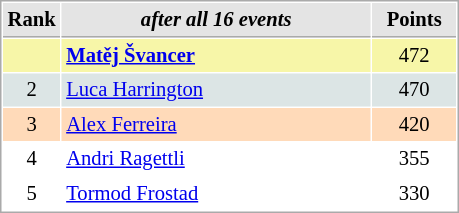<table cellspacing="1" cellpadding="3" style="border:1px solid #AAAAAA;font-size:86%">
<tr style="background-color: #E4E4E4;">
<th style="border-bottom:1px solid #AAAAAA; width: 10px;">Rank</th>
<th style="border-bottom:1px solid #AAAAAA; width: 200px;"><em>after all 16 events</em></th>
<th style="border-bottom:1px solid #AAAAAA; width: 50px;">Points</th>
</tr>
<tr style="background:#f7f6a8;">
<td align=center></td>
<td> <strong><a href='#'>Matěj Švancer</a></strong></td>
<td align=center>472</td>
</tr>
<tr style="background:#dce5e5;">
<td align=center>2</td>
<td> <a href='#'>Luca Harrington</a></td>
<td align=center>470</td>
</tr>
<tr style="background:#ffdab9;">
<td align=center>3</td>
<td> <a href='#'>Alex Ferreira</a></td>
<td align=center>420</td>
</tr>
<tr>
<td align=center>4</td>
<td> <a href='#'>Andri Ragettli</a></td>
<td align=center>355</td>
</tr>
<tr>
<td align=center>5</td>
<td> <a href='#'>Tormod Frostad</a></td>
<td align=center>330</td>
</tr>
</table>
